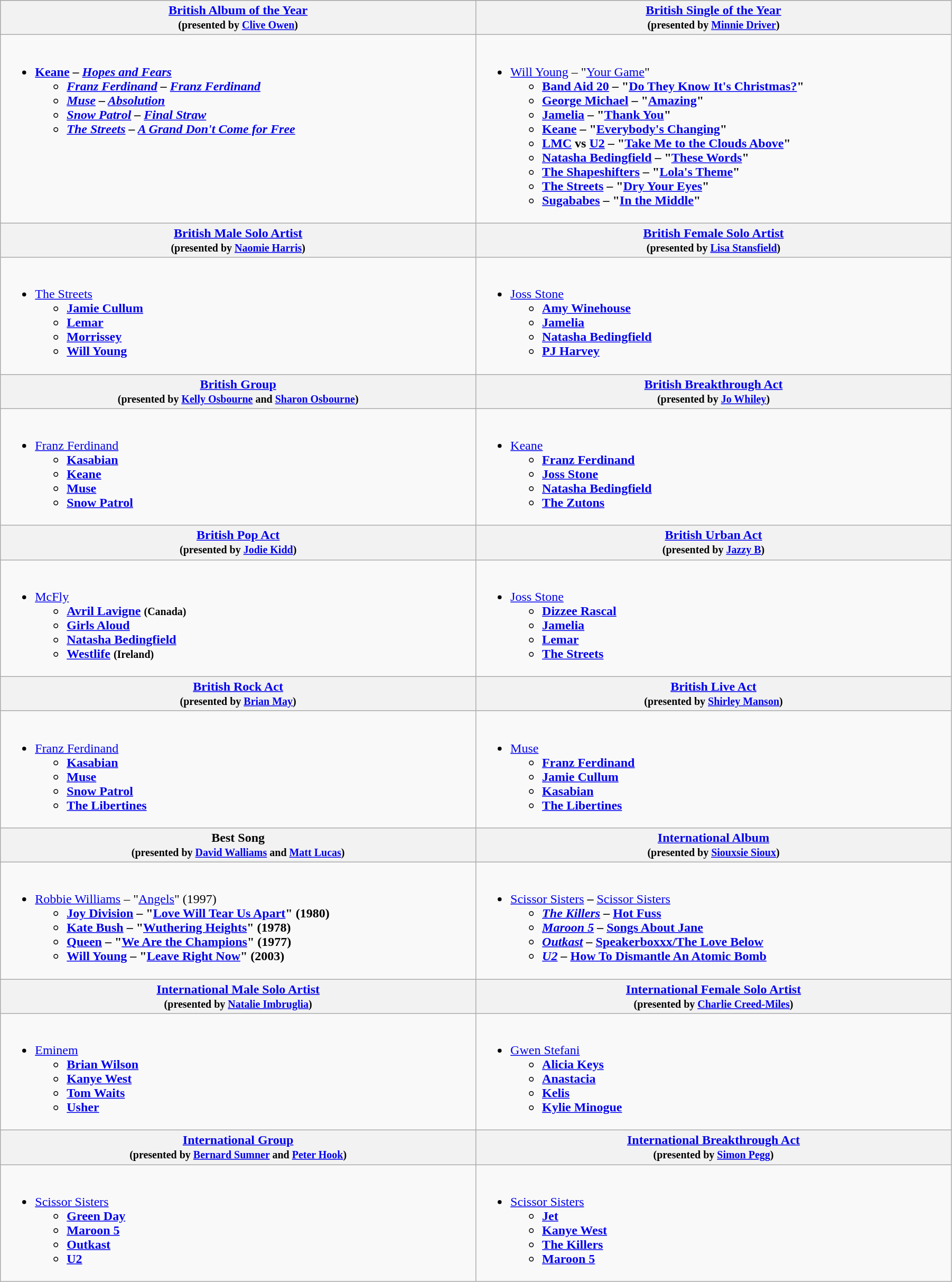<table class="wikitable" style="width:95%">
<tr bgcolor="#bebebe">
<th width="50%"><a href='#'>British Album of the Year</a><br><small>(presented by <a href='#'>Clive Owen</a>)</small></th>
<th width="50%"><a href='#'>British Single of the Year</a><br><small>(presented by <a href='#'>Minnie Driver</a>)</small></th>
</tr>
<tr>
<td valign="top"><br><ul><li><strong><a href='#'>Keane</a> – <em><a href='#'>Hopes and Fears</a><strong><em><ul><li><a href='#'>Franz Ferdinand</a> – </em><a href='#'>Franz Ferdinand</a><em></li><li><a href='#'>Muse</a> – </em><a href='#'>Absolution</a><em></li><li><a href='#'>Snow Patrol</a> – </em><a href='#'>Final Straw</a><em></li><li><a href='#'>The Streets</a> – </em><a href='#'>A Grand Don't Come for Free</a><em></li></ul></li></ul></td>
<td valign="top"><br><ul><li></strong><a href='#'>Will Young</a> – "<a href='#'>Your Game</a>"<strong><ul><li><a href='#'>Band Aid 20</a> – "<a href='#'>Do They Know It's Christmas?</a>"</li><li><a href='#'>George Michael</a> – "<a href='#'>Amazing</a>"</li><li><a href='#'>Jamelia</a> – "<a href='#'>Thank You</a>"</li><li><a href='#'>Keane</a> – "<a href='#'>Everybody's Changing</a>"</li><li><a href='#'>LMC</a> vs <a href='#'>U2</a> – "<a href='#'>Take Me to the Clouds Above</a>"</li><li><a href='#'>Natasha Bedingfield</a> – "<a href='#'>These Words</a>"</li><li><a href='#'>The Shapeshifters</a> – "<a href='#'>Lola's Theme</a>"</li><li><a href='#'>The Streets</a> – "<a href='#'>Dry Your Eyes</a>"</li><li><a href='#'>Sugababes</a> – "<a href='#'>In the Middle</a>"</li></ul></li></ul></td>
</tr>
<tr>
<th width="50%"><a href='#'>British Male Solo Artist</a><br><small>(presented by <a href='#'>Naomie Harris</a>)</small></th>
<th width="50%"><a href='#'>British Female Solo Artist</a><br><small>(presented by <a href='#'>Lisa Stansfield</a>)</small></th>
</tr>
<tr>
<td valign="top"><br><ul><li></strong><a href='#'>The Streets</a><strong><ul><li><a href='#'>Jamie Cullum</a></li><li><a href='#'>Lemar</a></li><li><a href='#'>Morrissey</a></li><li><a href='#'>Will Young</a></li></ul></li></ul></td>
<td valign="top"><br><ul><li></strong><a href='#'>Joss Stone</a><strong><ul><li><a href='#'>Amy Winehouse</a></li><li><a href='#'>Jamelia</a></li><li><a href='#'>Natasha Bedingfield</a></li><li><a href='#'>PJ Harvey</a></li></ul></li></ul></td>
</tr>
<tr>
<th width="50%"><a href='#'>British Group</a><br><small>(presented by <a href='#'>Kelly Osbourne</a> and <a href='#'>Sharon Osbourne</a>)</small></th>
<th width="50%"><a href='#'>British Breakthrough Act</a><br><small>(presented by <a href='#'>Jo Whiley</a>)</small></th>
</tr>
<tr>
<td valign="top"><br><ul><li></strong><a href='#'>Franz Ferdinand</a><strong><ul><li><a href='#'>Kasabian</a></li><li><a href='#'>Keane</a></li><li><a href='#'>Muse</a></li><li><a href='#'>Snow Patrol</a></li></ul></li></ul></td>
<td valign="top"><br><ul><li></strong><a href='#'>Keane</a><strong><ul><li><a href='#'>Franz Ferdinand</a></li><li><a href='#'>Joss Stone</a></li><li><a href='#'>Natasha Bedingfield</a></li><li><a href='#'>The Zutons</a></li></ul></li></ul></td>
</tr>
<tr>
<th width="50%"><a href='#'>British Pop Act</a><br><small>(presented by <a href='#'>Jodie Kidd</a>)</small></th>
<th width="50%"><a href='#'>British Urban Act</a><br><small>(presented by <a href='#'>Jazzy B</a>)</small></th>
</tr>
<tr>
<td valign="top"><br><ul><li></strong><a href='#'>McFly</a><strong><ul><li><a href='#'>Avril Lavigne</a> <small>(Canada)</small></li><li><a href='#'>Girls Aloud</a></li><li><a href='#'>Natasha Bedingfield</a></li><li><a href='#'>Westlife</a> <small>(Ireland)</small></li></ul></li></ul></td>
<td valign="top"><br><ul><li></strong><a href='#'>Joss Stone</a><strong><ul><li><a href='#'>Dizzee Rascal</a></li><li><a href='#'>Jamelia</a></li><li><a href='#'>Lemar</a></li><li><a href='#'>The Streets</a></li></ul></li></ul></td>
</tr>
<tr>
<th width="50%"><a href='#'>British Rock Act</a><br><small>(presented by <a href='#'>Brian May</a>)</small></th>
<th width="50%"><a href='#'>British Live Act</a><br><small>(presented by <a href='#'>Shirley Manson</a>)</small></th>
</tr>
<tr>
<td valign="top"><br><ul><li></strong><a href='#'>Franz Ferdinand</a><strong><ul><li><a href='#'>Kasabian</a></li><li><a href='#'>Muse</a></li><li><a href='#'>Snow Patrol</a></li><li><a href='#'>The Libertines</a></li></ul></li></ul></td>
<td valign="top"><br><ul><li></strong><a href='#'>Muse</a><strong><ul><li><a href='#'>Franz Ferdinand</a></li><li><a href='#'>Jamie Cullum</a></li><li><a href='#'>Kasabian</a></li><li><a href='#'>The Libertines</a></li></ul></li></ul></td>
</tr>
<tr>
<th width="50%">Best Song<br><small>(presented by <a href='#'>David Walliams</a> and <a href='#'>Matt Lucas</a>)</small></th>
<th width="50%"><a href='#'>International Album</a><br><small>(presented by <a href='#'>Siouxsie Sioux</a>)</small></th>
</tr>
<tr>
<td valign="top"><br><ul><li></strong><a href='#'>Robbie Williams</a> – "<a href='#'>Angels</a>" (1997)<strong><ul><li><a href='#'>Joy Division</a> – "<a href='#'>Love Will Tear Us Apart</a>" (1980)</li><li><a href='#'>Kate Bush</a> – "<a href='#'>Wuthering Heights</a>" (1978)</li><li><a href='#'>Queen</a> – "<a href='#'>We Are the Champions</a>" (1977)</li><li><a href='#'>Will Young</a> – "<a href='#'>Leave Right Now</a>" (2003)</li></ul></li></ul></td>
<td valign="top"><br><ul><li></strong><a href='#'>Scissor Sisters</a><strong> – </em></strong><a href='#'>Scissor Sisters</a><strong><em><ul><li><a href='#'>The Killers</a> – </em><a href='#'>Hot Fuss</a><em></li><li><a href='#'>Maroon 5</a> – </em><a href='#'>Songs About Jane</a><em></li><li><a href='#'>Outkast</a> – </em><a href='#'>Speakerboxxx/The Love Below</a><em></li><li><a href='#'>U2</a> – </em><a href='#'>How To Dismantle An Atomic Bomb</a><em></li></ul></li></ul></td>
</tr>
<tr>
<th width="50%"><a href='#'>International Male Solo Artist</a><br><small>(presented by <a href='#'>Natalie Imbruglia</a>)</small></th>
<th width="50%"><a href='#'>International Female Solo Artist</a><br><small>(presented by <a href='#'>Charlie Creed-Miles</a>)</small></th>
</tr>
<tr>
<td valign="top"><br><ul><li></strong><a href='#'>Eminem</a><strong><ul><li><a href='#'>Brian Wilson</a></li><li><a href='#'>Kanye West</a></li><li><a href='#'>Tom Waits</a></li><li><a href='#'>Usher</a></li></ul></li></ul></td>
<td valign="top"><br><ul><li></strong><a href='#'>Gwen Stefani</a><strong><ul><li><a href='#'>Alicia Keys</a></li><li><a href='#'>Anastacia</a></li><li><a href='#'>Kelis</a></li><li><a href='#'>Kylie Minogue</a></li></ul></li></ul></td>
</tr>
<tr>
<th width="50%"><a href='#'>International Group</a><br><small>(presented by <a href='#'>Bernard Sumner</a> and <a href='#'>Peter Hook</a>)</small></th>
<th width="50%"><a href='#'>International Breakthrough Act</a><br><small>(presented by <a href='#'>Simon Pegg</a>)</small></th>
</tr>
<tr>
<td valign="top"><br><ul><li></strong><a href='#'>Scissor Sisters</a><strong><ul><li><a href='#'>Green Day</a></li><li><a href='#'>Maroon 5</a></li><li><a href='#'>Outkast</a></li><li><a href='#'>U2</a></li></ul></li></ul></td>
<td valign="top"><br><ul><li></strong><a href='#'>Scissor Sisters</a><strong><ul><li><a href='#'>Jet</a></li><li><a href='#'>Kanye West</a></li><li><a href='#'>The Killers</a></li><li><a href='#'>Maroon 5</a></li></ul></li></ul></td>
</tr>
</table>
